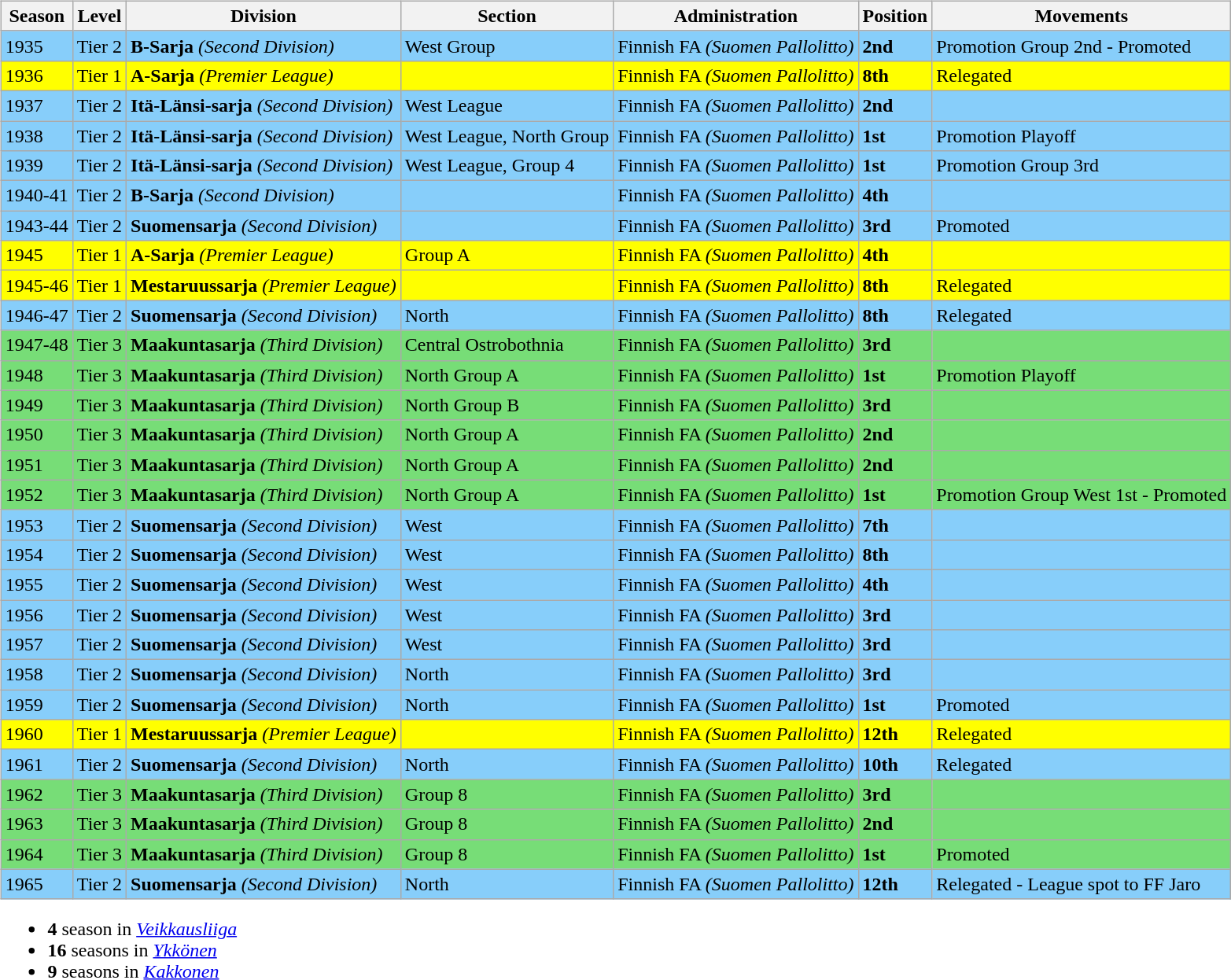<table>
<tr>
<td valign="top" width=0%><br><table class="wikitable">
<tr style="background:#f0f6fa;">
<th><strong>Season</strong></th>
<th><strong>Level</strong></th>
<th><strong>Division</strong></th>
<th><strong>Section</strong></th>
<th><strong>Administration</strong></th>
<th><strong>Position</strong></th>
<th><strong>Movements</strong></th>
</tr>
<tr>
<td style="background:#87CEFA;">1935</td>
<td style="background:#87CEFA;">Tier 2</td>
<td style="background:#87CEFA;"><strong>B-Sarja</strong> <em>(Second Division)</em></td>
<td style="background:#87CEFA;">West Group</td>
<td style="background:#87CEFA;">Finnish FA <em>(Suomen Pallolitto)</em></td>
<td style="background:#87CEFA;"><strong>2nd</strong></td>
<td style="background:#87CEFA;">Promotion Group 2nd - Promoted</td>
</tr>
<tr>
<td style="background:#FFFF00;">1936</td>
<td style="background:#FFFF00;">Tier 1</td>
<td style="background:#FFFF00;"><strong>A-Sarja</strong> <em>(Premier League)</em></td>
<td style="background:#FFFF00;"></td>
<td style="background:#FFFF00;">Finnish FA <em>(Suomen Pallolitto)</em></td>
<td style="background:#FFFF00;"><strong>8th</strong></td>
<td style="background:#FFFF00;">Relegated</td>
</tr>
<tr>
<td style="background:#87CEFA;">1937</td>
<td style="background:#87CEFA;">Tier 2</td>
<td style="background:#87CEFA;"><strong>Itä-Länsi-sarja</strong> <em>(Second Division)</em></td>
<td style="background:#87CEFA;">West League</td>
<td style="background:#87CEFA;">Finnish FA <em>(Suomen Pallolitto)</em></td>
<td style="background:#87CEFA;"><strong>2nd</strong></td>
<td style="background:#87CEFA;"></td>
</tr>
<tr>
<td style="background:#87CEFA;">1938</td>
<td style="background:#87CEFA;">Tier 2</td>
<td style="background:#87CEFA;"><strong>Itä-Länsi-sarja</strong> <em>(Second Division)</em></td>
<td style="background:#87CEFA;">West League, North Group</td>
<td style="background:#87CEFA;">Finnish FA <em>(Suomen Pallolitto)</em></td>
<td style="background:#87CEFA;"><strong>1st</strong></td>
<td style="background:#87CEFA;">Promotion Playoff</td>
</tr>
<tr>
<td style="background:#87CEFA;">1939</td>
<td style="background:#87CEFA;">Tier 2</td>
<td style="background:#87CEFA;"><strong>Itä-Länsi-sarja</strong> <em>(Second Division)</em></td>
<td style="background:#87CEFA;">West League, Group 4</td>
<td style="background:#87CEFA;">Finnish FA <em>(Suomen Pallolitto)</em></td>
<td style="background:#87CEFA;"><strong>1st</strong></td>
<td style="background:#87CEFA;">Promotion Group 3rd</td>
</tr>
<tr>
<td style="background:#87CEFA;">1940-41</td>
<td style="background:#87CEFA;">Tier 2</td>
<td style="background:#87CEFA;"><strong>B-Sarja</strong> <em>(Second Division)</em></td>
<td style="background:#87CEFA;"></td>
<td style="background:#87CEFA;">Finnish FA <em>(Suomen Pallolitto)</em></td>
<td style="background:#87CEFA;"><strong>4th</strong></td>
<td style="background:#87CEFA;"></td>
</tr>
<tr>
<td style="background:#87CEFA;">1943-44</td>
<td style="background:#87CEFA;">Tier 2</td>
<td style="background:#87CEFA;"><strong>Suomensarja</strong> <em>(Second Division)</em></td>
<td style="background:#87CEFA;"></td>
<td style="background:#87CEFA;">Finnish FA <em>(Suomen Pallolitto)</em></td>
<td style="background:#87CEFA;"><strong>3rd</strong></td>
<td style="background:#87CEFA;">Promoted</td>
</tr>
<tr>
<td style="background:#FFFF00;">1945</td>
<td style="background:#FFFF00;">Tier 1</td>
<td style="background:#FFFF00;"><strong>A-Sarja</strong> <em>(Premier League)</em></td>
<td style="background:#FFFF00;">Group A</td>
<td style="background:#FFFF00;">Finnish FA <em>(Suomen Pallolitto)</em></td>
<td style="background:#FFFF00;"><strong>4th</strong></td>
<td style="background:#FFFF00;"></td>
</tr>
<tr>
<td style="background:#FFFF00;">1945-46</td>
<td style="background:#FFFF00;">Tier 1</td>
<td style="background:#FFFF00;"><strong>Mestaruussarja</strong> <em>(Premier League)</em></td>
<td style="background:#FFFF00;"></td>
<td style="background:#FFFF00;">Finnish FA <em>(Suomen Pallolitto)</em></td>
<td style="background:#FFFF00;"><strong>8th</strong></td>
<td style="background:#FFFF00;">Relegated</td>
</tr>
<tr>
<td style="background:#87CEFA;">1946-47</td>
<td style="background:#87CEFA;">Tier 2</td>
<td style="background:#87CEFA;"><strong>Suomensarja</strong> <em>(Second Division)</em></td>
<td style="background:#87CEFA;">North</td>
<td style="background:#87CEFA;">Finnish FA <em>(Suomen Pallolitto)</em></td>
<td style="background:#87CEFA;"><strong>8th</strong></td>
<td style="background:#87CEFA;">Relegated</td>
</tr>
<tr>
<td style="background:#77DD77;">1947-48</td>
<td style="background:#77DD77;">Tier 3</td>
<td style="background:#77DD77;"><strong>Maakuntasarja</strong> <em>(Third Division)</em></td>
<td style="background:#77DD77;">Central Ostrobothnia</td>
<td style="background:#77DD77;">Finnish FA <em>(Suomen Pallolitto)</em></td>
<td style="background:#77DD77;"><strong>3rd</strong></td>
<td style="background:#77DD77;"></td>
</tr>
<tr>
<td style="background:#77DD77;">1948</td>
<td style="background:#77DD77;">Tier 3</td>
<td style="background:#77DD77;"><strong>Maakuntasarja</strong> <em>(Third Division)</em></td>
<td style="background:#77DD77;">North Group A</td>
<td style="background:#77DD77;">Finnish FA <em>(Suomen Pallolitto)</em></td>
<td style="background:#77DD77;"><strong>1st</strong></td>
<td style="background:#77DD77;">Promotion Playoff</td>
</tr>
<tr>
<td style="background:#77DD77;">1949</td>
<td style="background:#77DD77;">Tier 3</td>
<td style="background:#77DD77;"><strong>Maakuntasarja</strong> <em>(Third Division)</em></td>
<td style="background:#77DD77;">North Group B</td>
<td style="background:#77DD77;">Finnish FA <em>(Suomen Pallolitto)</em></td>
<td style="background:#77DD77;"><strong>3rd</strong></td>
<td style="background:#77DD77;"></td>
</tr>
<tr>
<td style="background:#77DD77;">1950</td>
<td style="background:#77DD77;">Tier 3</td>
<td style="background:#77DD77;"><strong>Maakuntasarja</strong> <em>(Third Division)</em></td>
<td style="background:#77DD77;">North Group A</td>
<td style="background:#77DD77;">Finnish FA <em>(Suomen Pallolitto)</em></td>
<td style="background:#77DD77;"><strong>2nd</strong></td>
<td style="background:#77DD77;"></td>
</tr>
<tr>
<td style="background:#77DD77;">1951</td>
<td style="background:#77DD77;">Tier 3</td>
<td style="background:#77DD77;"><strong>Maakuntasarja</strong> <em>(Third Division)</em></td>
<td style="background:#77DD77;">North Group A</td>
<td style="background:#77DD77;">Finnish FA <em>(Suomen Pallolitto)</em></td>
<td style="background:#77DD77;"><strong>2nd</strong></td>
<td style="background:#77DD77;"></td>
</tr>
<tr>
<td style="background:#77DD77;">1952</td>
<td style="background:#77DD77;">Tier 3</td>
<td style="background:#77DD77;"><strong>Maakuntasarja</strong> <em>(Third Division)</em></td>
<td style="background:#77DD77;">North Group A</td>
<td style="background:#77DD77;">Finnish FA <em>(Suomen Pallolitto)</em></td>
<td style="background:#77DD77;"><strong>1st</strong></td>
<td style="background:#77DD77;">Promotion Group West 1st - Promoted</td>
</tr>
<tr>
<td style="background:#87CEFA;">1953</td>
<td style="background:#87CEFA;">Tier 2</td>
<td style="background:#87CEFA;"><strong>Suomensarja</strong> <em>(Second Division)</em></td>
<td style="background:#87CEFA;">West</td>
<td style="background:#87CEFA;">Finnish FA <em>(Suomen Pallolitto)</em></td>
<td style="background:#87CEFA;"><strong>7th</strong></td>
<td style="background:#87CEFA;"></td>
</tr>
<tr>
<td style="background:#87CEFA;">1954</td>
<td style="background:#87CEFA;">Tier 2</td>
<td style="background:#87CEFA;"><strong>Suomensarja</strong> <em>(Second Division)</em></td>
<td style="background:#87CEFA;">West</td>
<td style="background:#87CEFA;">Finnish FA <em>(Suomen Pallolitto)</em></td>
<td style="background:#87CEFA;"><strong>8th</strong></td>
<td style="background:#87CEFA;"></td>
</tr>
<tr>
<td style="background:#87CEFA;">1955</td>
<td style="background:#87CEFA;">Tier 2</td>
<td style="background:#87CEFA;"><strong>Suomensarja</strong> <em>(Second Division)</em></td>
<td style="background:#87CEFA;">West</td>
<td style="background:#87CEFA;">Finnish FA <em>(Suomen Pallolitto)</em></td>
<td style="background:#87CEFA;"><strong>4th</strong></td>
<td style="background:#87CEFA;"></td>
</tr>
<tr>
<td style="background:#87CEFA;">1956</td>
<td style="background:#87CEFA;">Tier 2</td>
<td style="background:#87CEFA;"><strong>Suomensarja</strong> <em>(Second Division)</em></td>
<td style="background:#87CEFA;">West</td>
<td style="background:#87CEFA;">Finnish FA <em>(Suomen Pallolitto)</em></td>
<td style="background:#87CEFA;"><strong>3rd</strong></td>
<td style="background:#87CEFA;"></td>
</tr>
<tr>
<td style="background:#87CEFA;">1957</td>
<td style="background:#87CEFA;">Tier 2</td>
<td style="background:#87CEFA;"><strong>Suomensarja</strong> <em>(Second Division)</em></td>
<td style="background:#87CEFA;">West</td>
<td style="background:#87CEFA;">Finnish FA <em>(Suomen Pallolitto)</em></td>
<td style="background:#87CEFA;"><strong>3rd</strong></td>
<td style="background:#87CEFA;"></td>
</tr>
<tr>
<td style="background:#87CEFA;">1958</td>
<td style="background:#87CEFA;">Tier 2</td>
<td style="background:#87CEFA;"><strong>Suomensarja</strong> <em>(Second Division)</em></td>
<td style="background:#87CEFA;">North</td>
<td style="background:#87CEFA;">Finnish FA <em>(Suomen Pallolitto)</em></td>
<td style="background:#87CEFA;"><strong>3rd</strong></td>
<td style="background:#87CEFA;"></td>
</tr>
<tr>
<td style="background:#87CEFA;">1959</td>
<td style="background:#87CEFA;">Tier 2</td>
<td style="background:#87CEFA;"><strong>Suomensarja</strong> <em>(Second Division)</em></td>
<td style="background:#87CEFA;">North</td>
<td style="background:#87CEFA;">Finnish FA <em>(Suomen Pallolitto)</em></td>
<td style="background:#87CEFA;"><strong>1st</strong></td>
<td style="background:#87CEFA;">Promoted</td>
</tr>
<tr>
<td style="background:#FFFF00;">1960</td>
<td style="background:#FFFF00;">Tier 1</td>
<td style="background:#FFFF00;"><strong>Mestaruussarja</strong> <em>(Premier League)</em></td>
<td style="background:#FFFF00;"></td>
<td style="background:#FFFF00;">Finnish FA <em>(Suomen Pallolitto)</em></td>
<td style="background:#FFFF00;"><strong>12th</strong></td>
<td style="background:#FFFF00;">Relegated</td>
</tr>
<tr>
<td style="background:#87CEFA;">1961</td>
<td style="background:#87CEFA;">Tier 2</td>
<td style="background:#87CEFA;"><strong>Suomensarja</strong> <em>(Second Division)</em></td>
<td style="background:#87CEFA;">North</td>
<td style="background:#87CEFA;">Finnish FA <em>(Suomen Pallolitto)</em></td>
<td style="background:#87CEFA;"><strong>10th</strong></td>
<td style="background:#87CEFA;">Relegated</td>
</tr>
<tr>
<td style="background:#77DD77;">1962</td>
<td style="background:#77DD77;">Tier 3</td>
<td style="background:#77DD77;"><strong>Maakuntasarja</strong> <em>(Third Division)</em></td>
<td style="background:#77DD77;">Group 8</td>
<td style="background:#77DD77;">Finnish FA <em>(Suomen Pallolitto)</em></td>
<td style="background:#77DD77;"><strong>3rd</strong></td>
<td style="background:#77DD77;"></td>
</tr>
<tr>
<td style="background:#77DD77;">1963</td>
<td style="background:#77DD77;">Tier 3</td>
<td style="background:#77DD77;"><strong>Maakuntasarja</strong> <em>(Third Division)</em></td>
<td style="background:#77DD77;">Group 8</td>
<td style="background:#77DD77;">Finnish FA <em>(Suomen Pallolitto)</em></td>
<td style="background:#77DD77;"><strong>2nd</strong></td>
<td style="background:#77DD77;"></td>
</tr>
<tr>
<td style="background:#77DD77;">1964</td>
<td style="background:#77DD77;">Tier 3</td>
<td style="background:#77DD77;"><strong>Maakuntasarja</strong> <em>(Third Division)</em></td>
<td style="background:#77DD77;">Group 8</td>
<td style="background:#77DD77;">Finnish FA <em>(Suomen Pallolitto)</em></td>
<td style="background:#77DD77;"><strong>1st</strong></td>
<td style="background:#77DD77;">Promoted</td>
</tr>
<tr>
<td style="background:#87CEFA;">1965</td>
<td style="background:#87CEFA;">Tier 2</td>
<td style="background:#87CEFA;"><strong>Suomensarja</strong> <em>(Second Division)</em></td>
<td style="background:#87CEFA;">North</td>
<td style="background:#87CEFA;">Finnish FA <em>(Suomen Pallolitto)</em></td>
<td style="background:#87CEFA;"><strong>12th</strong></td>
<td style="background:#87CEFA;">Relegated - League spot to FF Jaro</td>
</tr>
</table>
<ul><li><strong>4</strong> season in <em><a href='#'>Veikkausliiga</a></em></li><li><strong>16</strong> seasons in <em><a href='#'>Ykkönen</a></em></li><li><strong>9</strong> seasons in <em><a href='#'>Kakkonen</a></em></li></ul></td>
</tr>
</table>
